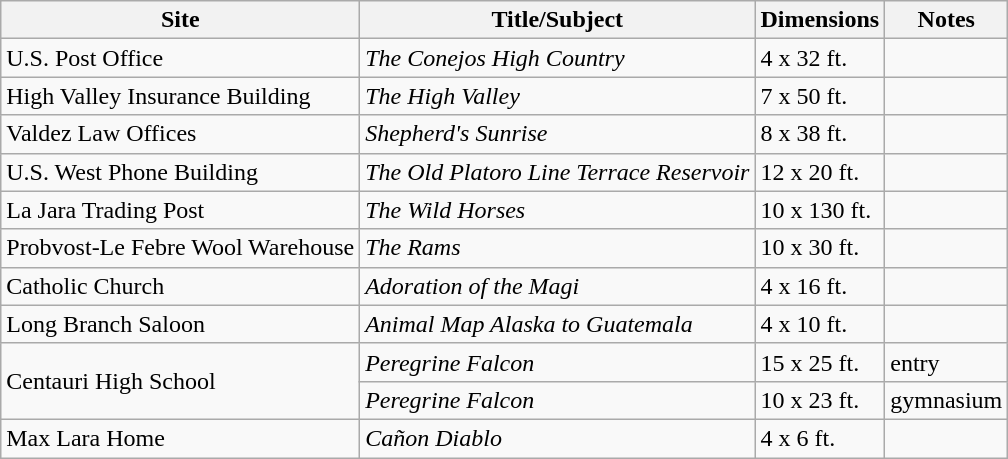<table class="wikitable">
<tr>
<th>Site</th>
<th>Title/Subject</th>
<th>Dimensions</th>
<th>Notes</th>
</tr>
<tr>
<td>U.S. Post Office</td>
<td><em>The Conejos High Country</em></td>
<td>4 x 32 ft.</td>
<td></td>
</tr>
<tr>
<td>High Valley Insurance Building</td>
<td><em>The High Valley</em></td>
<td>7 x 50 ft.</td>
<td></td>
</tr>
<tr>
<td>Valdez Law Offices</td>
<td><em>Shepherd's Sunrise</em></td>
<td>8 x 38 ft.</td>
<td></td>
</tr>
<tr>
<td>U.S. West Phone Building</td>
<td><em>The Old Platoro Line Terrace Reservoir</em></td>
<td>12 x 20 ft.</td>
<td></td>
</tr>
<tr>
<td>La Jara Trading Post</td>
<td><em>The Wild Horses</em></td>
<td>10 x 130 ft.</td>
<td></td>
</tr>
<tr>
<td>Probvost-Le Febre Wool Warehouse</td>
<td><em>The Rams</em></td>
<td>10 x 30 ft.</td>
<td></td>
</tr>
<tr>
<td>Catholic Church</td>
<td><em>Adoration of the Magi</em></td>
<td>4 x 16 ft.</td>
<td></td>
</tr>
<tr>
<td>Long Branch Saloon</td>
<td><em>Animal Map Alaska to Guatemala</em></td>
<td>4 x 10 ft.</td>
<td></td>
</tr>
<tr>
<td rowspan="2">Centauri High School</td>
<td><em>Peregrine Falcon</em></td>
<td>15 x 25 ft.</td>
<td>entry</td>
</tr>
<tr>
<td><em>Peregrine Falcon</em></td>
<td>10 x 23 ft.</td>
<td>gymnasium</td>
</tr>
<tr>
<td>Max Lara Home</td>
<td><em>Cañon Diablo</em></td>
<td>4 x 6 ft.</td>
<td></td>
</tr>
</table>
